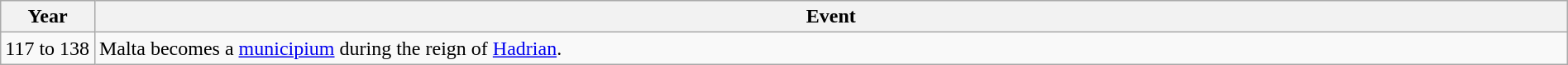<table class="wikitable" width="100%">
<tr>
<th style="width:6%">Year</th>
<th>Event</th>
</tr>
<tr>
<td>117 to 138</td>
<td>Malta becomes a <a href='#'>municipium</a> during the reign of <a href='#'>Hadrian</a>.</td>
</tr>
</table>
